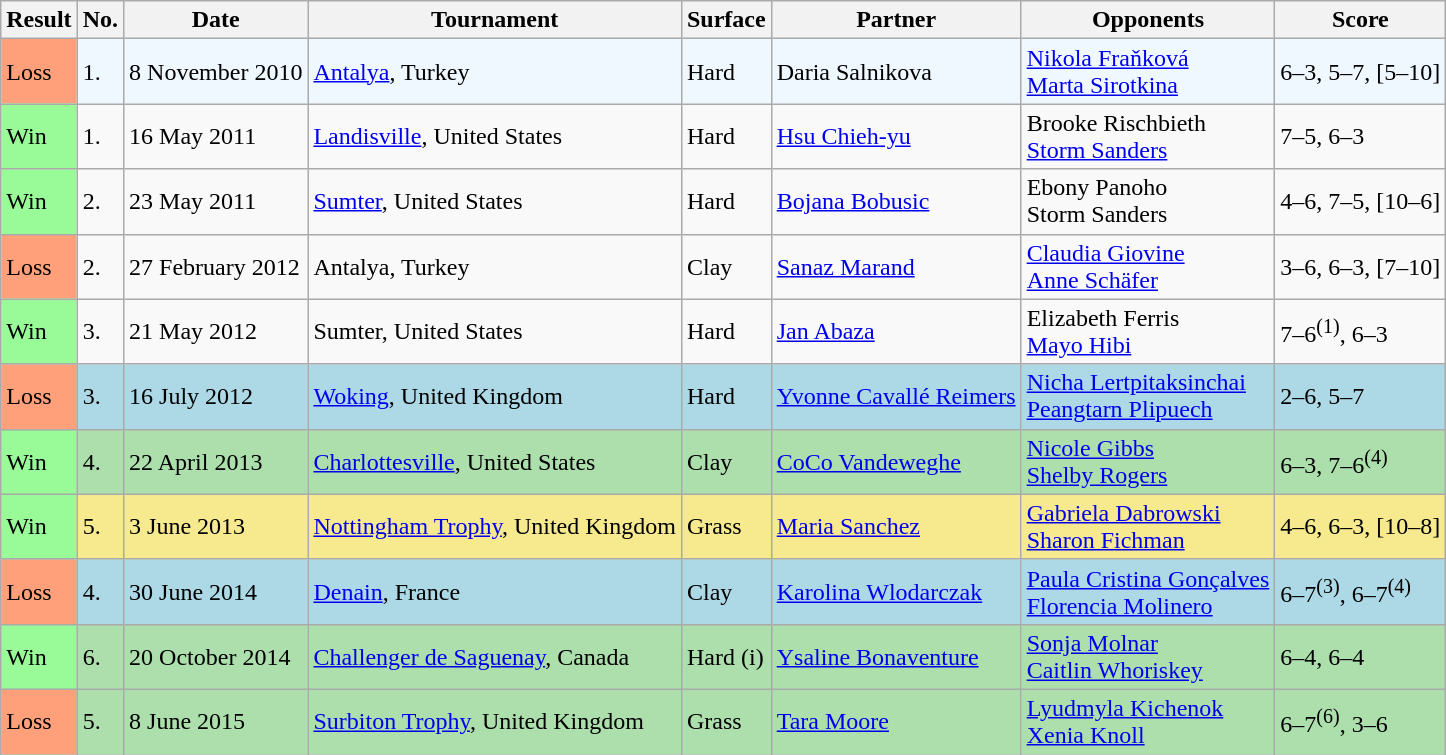<table class="sortable wikitable">
<tr>
<th>Result</th>
<th>No.</th>
<th>Date</th>
<th>Tournament</th>
<th>Surface</th>
<th>Partner</th>
<th>Opponents</th>
<th class="unsortable">Score</th>
</tr>
<tr style="background:#f0f8ff;">
<td style="background:#ffa07a;">Loss</td>
<td>1.</td>
<td>8 November 2010</td>
<td><a href='#'>Antalya</a>, Turkey</td>
<td>Hard</td>
<td> Daria Salnikova</td>
<td> <a href='#'>Nikola Fraňková</a> <br>  <a href='#'>Marta Sirotkina</a></td>
<td>6–3, 5–7, [5–10]</td>
</tr>
<tr>
<td style="background:#98fb98;">Win</td>
<td>1.</td>
<td>16 May 2011</td>
<td><a href='#'>Landisville</a>, United States</td>
<td>Hard</td>
<td> <a href='#'>Hsu Chieh-yu</a></td>
<td> Brooke Rischbieth <br>  <a href='#'>Storm Sanders</a></td>
<td>7–5, 6–3</td>
</tr>
<tr>
<td style="background:#98fb98;">Win</td>
<td>2.</td>
<td>23 May 2011</td>
<td><a href='#'>Sumter</a>, United States</td>
<td>Hard</td>
<td> <a href='#'>Bojana Bobusic</a></td>
<td> Ebony Panoho <br>  Storm Sanders</td>
<td>4–6, 7–5, [10–6]</td>
</tr>
<tr>
<td style="background:#ffa07a;">Loss</td>
<td>2.</td>
<td>27 February 2012</td>
<td>Antalya, Turkey</td>
<td>Clay</td>
<td> <a href='#'>Sanaz Marand</a></td>
<td> <a href='#'>Claudia Giovine</a> <br>  <a href='#'>Anne Schäfer</a></td>
<td>3–6, 6–3, [7–10]</td>
</tr>
<tr>
<td style="background:#98fb98;">Win</td>
<td>3.</td>
<td>21 May 2012</td>
<td>Sumter, United States</td>
<td>Hard</td>
<td> <a href='#'>Jan Abaza</a></td>
<td> Elizabeth Ferris <br>  <a href='#'>Mayo Hibi</a></td>
<td>7–6<sup>(1)</sup>, 6–3</td>
</tr>
<tr style="background:lightblue;">
<td style="background:#ffa07a;">Loss</td>
<td>3.</td>
<td>16 July 2012</td>
<td><a href='#'>Woking</a>, United Kingdom</td>
<td>Hard</td>
<td> <a href='#'>Yvonne Cavallé Reimers</a></td>
<td> <a href='#'>Nicha Lertpitaksinchai</a> <br>  <a href='#'>Peangtarn Plipuech</a></td>
<td>2–6, 5–7</td>
</tr>
<tr style="background:#addfad;">
<td style="background:#98fb98;">Win</td>
<td>4.</td>
<td>22 April 2013</td>
<td><a href='#'>Charlottesville</a>, United States</td>
<td>Clay</td>
<td> <a href='#'>CoCo Vandeweghe</a></td>
<td> <a href='#'>Nicole Gibbs</a> <br>  <a href='#'>Shelby Rogers</a></td>
<td>6–3, 7–6<sup>(4)</sup></td>
</tr>
<tr style="background:#f7e98e;">
<td style="background:#98fb98;">Win</td>
<td>5.</td>
<td>3 June 2013</td>
<td><a href='#'>Nottingham Trophy</a>, United Kingdom</td>
<td>Grass</td>
<td> <a href='#'>Maria Sanchez</a></td>
<td> <a href='#'>Gabriela Dabrowski</a> <br>  <a href='#'>Sharon Fichman</a></td>
<td>4–6, 6–3, [10–8]</td>
</tr>
<tr style="background:lightblue;">
<td style="background:#ffa07a;">Loss</td>
<td>4.</td>
<td>30 June 2014</td>
<td><a href='#'>Denain</a>, France</td>
<td>Clay</td>
<td> <a href='#'>Karolina Wlodarczak</a></td>
<td> <a href='#'>Paula Cristina Gonçalves</a> <br>  <a href='#'>Florencia Molinero</a></td>
<td>6–7<sup>(3)</sup>, 6–7<sup>(4)</sup></td>
</tr>
<tr style="background:#addfad;">
<td style="background:#98fb98;">Win</td>
<td>6.</td>
<td>20 October 2014</td>
<td><a href='#'>Challenger de Saguenay</a>, Canada</td>
<td>Hard (i)</td>
<td> <a href='#'>Ysaline Bonaventure</a></td>
<td> <a href='#'>Sonja Molnar</a> <br>  <a href='#'>Caitlin Whoriskey</a></td>
<td>6–4, 6–4</td>
</tr>
<tr style="background:#addfad;">
<td style="background:#ffa07a;">Loss</td>
<td>5.</td>
<td>8 June 2015</td>
<td><a href='#'>Surbiton Trophy</a>, United Kingdom</td>
<td>Grass</td>
<td> <a href='#'>Tara Moore</a></td>
<td> <a href='#'>Lyudmyla Kichenok</a> <br>  <a href='#'>Xenia Knoll</a></td>
<td>6–7<sup>(6)</sup>, 3–6</td>
</tr>
</table>
